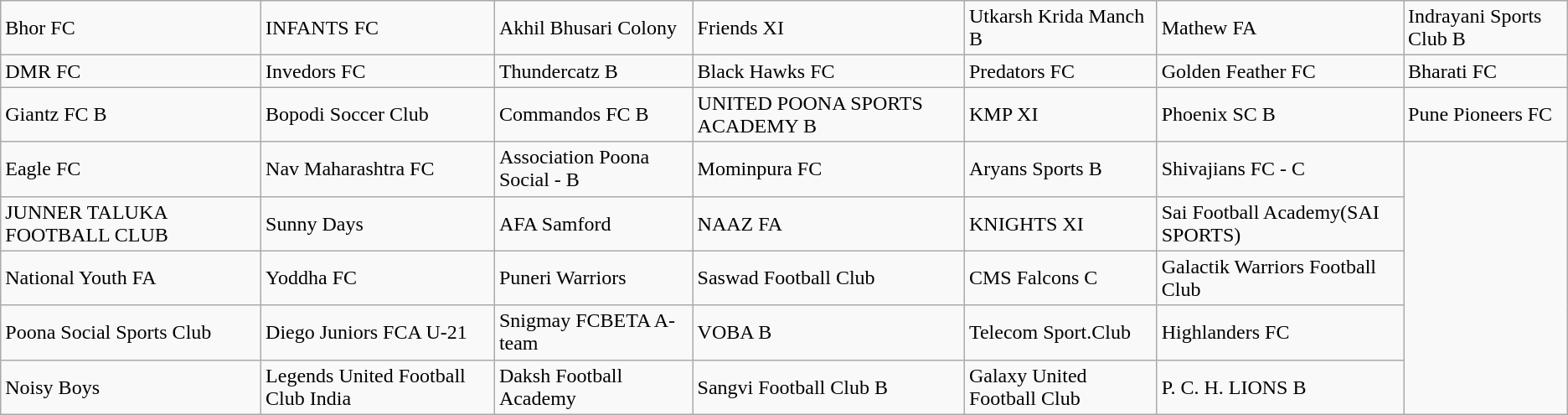<table class="wikitable">
<tr>
<td>Bhor FC</td>
<td>INFANTS FC</td>
<td>Akhil Bhusari Colony</td>
<td>Friends XI</td>
<td>Utkarsh Krida Manch B</td>
<td>Mathew FA</td>
<td>Indrayani Sports Club B</td>
</tr>
<tr>
<td>DMR FC</td>
<td>Invedors FC</td>
<td>Thundercatz B</td>
<td>Black Hawks FC</td>
<td>Predators FC</td>
<td>Golden Feather FC</td>
<td>Bharati FC</td>
</tr>
<tr>
<td>Giantz FC B</td>
<td>Bopodi Soccer Club</td>
<td>Commandos FC B</td>
<td>UNITED POONA SPORTS ACADEMY B</td>
<td>KMP XI</td>
<td>Phoenix SC B</td>
<td>Pune Pioneers FC</td>
</tr>
<tr>
<td>Eagle FC</td>
<td>Nav Maharashtra FC</td>
<td>Association Poona Social - B</td>
<td>Mominpura FC</td>
<td>Aryans Sports B</td>
<td>Shivajians FC - C</td>
</tr>
<tr>
<td>JUNNER TALUKA FOOTBALL CLUB</td>
<td>Sunny Days</td>
<td>AFA Samford</td>
<td>NAAZ FA</td>
<td>KNIGHTS XI</td>
<td>Sai Football Academy(SAI SPORTS)</td>
</tr>
<tr>
<td>National Youth FA</td>
<td>Yoddha FC</td>
<td>Puneri Warriors</td>
<td>Saswad Football Club</td>
<td>CMS Falcons C</td>
<td>Galactik Warriors Football Club</td>
</tr>
<tr>
<td>Poona Social Sports Club</td>
<td>Diego Juniors FCA U-21</td>
<td>Snigmay FCBETA A-team</td>
<td>VOBA B</td>
<td>Telecom Sport.Club</td>
<td>Highlanders FC</td>
</tr>
<tr>
<td>Noisy Boys</td>
<td>Legends United Football Club India</td>
<td>Daksh Football Academy</td>
<td>Sangvi Football Club B</td>
<td>Galaxy United Football Club</td>
<td>P. C. H. LIONS B</td>
</tr>
</table>
